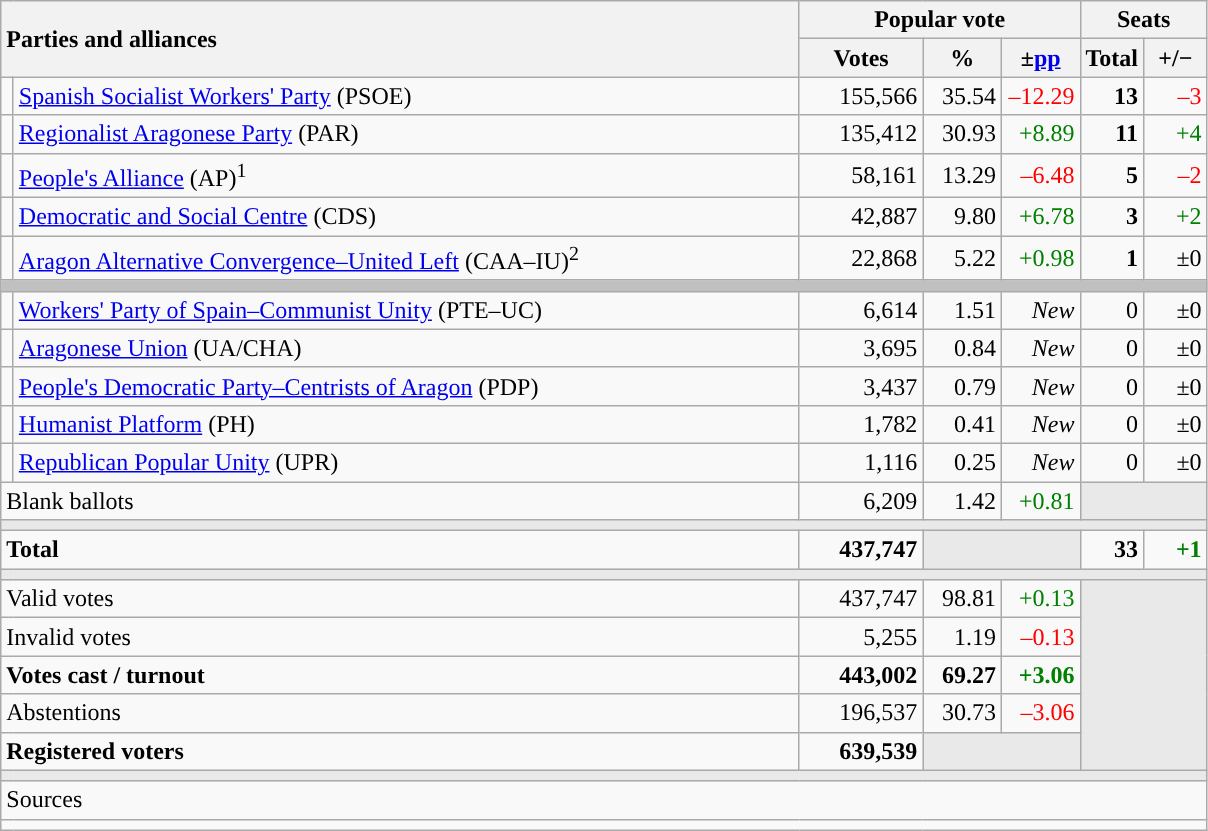<table class="wikitable" style="text-align:right;">
<tr>
<th style="text-align:left;" rowspan="2" colspan="2" width="525">Parties and alliances</th>
<th colspan="3">Popular vote</th>
<th colspan="2">Seats</th>
</tr>
<tr>
<th width="75">Votes</th>
<th width="45">%</th>
<th width="45">±<a href='#'>pp</a></th>
<th width="35">Total</th>
<th width="35">+/−</th>
</tr>
<tr>
<td width="1" style="color:inherit;background:"></td>
<td align="left"><a href='#'>Spanish Socialist Workers' Party</a> (PSOE)</td>
<td>155,566</td>
<td>35.54</td>
<td style="color:red;">–12.29</td>
<td><strong>13</strong></td>
<td style="color:red;">–3</td>
</tr>
<tr>
<td style="color:inherit;background:"></td>
<td align="left"><a href='#'>Regionalist Aragonese Party</a> (PAR)</td>
<td>135,412</td>
<td>30.93</td>
<td style="color:green;">+8.89</td>
<td><strong>11</strong></td>
<td style="color:green;">+4</td>
</tr>
<tr>
<td style="color:inherit;background:"></td>
<td align="left"><a href='#'>People's Alliance</a> (AP)<sup>1</sup></td>
<td>58,161</td>
<td>13.29</td>
<td style="color:red;">–6.48</td>
<td><strong>5</strong></td>
<td style="color:red;">–2</td>
</tr>
<tr>
<td style="color:inherit;background:"></td>
<td align="left"><a href='#'>Democratic and Social Centre</a> (CDS)</td>
<td>42,887</td>
<td>9.80</td>
<td style="color:green;">+6.78</td>
<td><strong>3</strong></td>
<td style="color:green;">+2</td>
</tr>
<tr>
<td style="color:inherit;background:"></td>
<td align="left"><a href='#'>Aragon Alternative Convergence–United Left</a> (CAA–IU)<sup>2</sup></td>
<td>22,868</td>
<td>5.22</td>
<td style="color:green;">+0.98</td>
<td><strong>1</strong></td>
<td>±0</td>
</tr>
<tr>
<td colspan="7" bgcolor="#C0C0C0"></td>
</tr>
<tr>
<td style="color:inherit;background:"></td>
<td align="left"><a href='#'>Workers' Party of Spain–Communist Unity</a> (PTE–UC)</td>
<td>6,614</td>
<td>1.51</td>
<td><em>New</em></td>
<td>0</td>
<td>±0</td>
</tr>
<tr>
<td style="color:inherit;background:"></td>
<td align="left"><a href='#'>Aragonese Union</a> (UA/CHA)</td>
<td>3,695</td>
<td>0.84</td>
<td><em>New</em></td>
<td>0</td>
<td>±0</td>
</tr>
<tr>
<td style="color:inherit;background:"></td>
<td align="left"><a href='#'>People's Democratic Party–Centrists of Aragon</a> (PDP)</td>
<td>3,437</td>
<td>0.79</td>
<td><em>New</em></td>
<td>0</td>
<td>±0</td>
</tr>
<tr>
<td style="color:inherit;background:"></td>
<td align="left"><a href='#'>Humanist Platform</a> (PH)</td>
<td>1,782</td>
<td>0.41</td>
<td><em>New</em></td>
<td>0</td>
<td>±0</td>
</tr>
<tr>
<td style="color:inherit;background:"></td>
<td align="left"><a href='#'>Republican Popular Unity</a> (UPR)</td>
<td>1,116</td>
<td>0.25</td>
<td><em>New</em></td>
<td>0</td>
<td>±0</td>
</tr>
<tr>
<td align="left" colspan="2">Blank ballots</td>
<td>6,209</td>
<td>1.42</td>
<td style="color:green;">+0.81</td>
<td bgcolor="#E9E9E9" colspan="2"></td>
</tr>
<tr>
<td colspan="7" bgcolor="#E9E9E9"></td>
</tr>
<tr style="font-weight:bold;">
<td align="left" colspan="2">Total</td>
<td>437,747</td>
<td bgcolor="#E9E9E9" colspan="2"></td>
<td>33</td>
<td style="color:green;">+1</td>
</tr>
<tr>
<td colspan="7" bgcolor="#E9E9E9"></td>
</tr>
<tr>
<td align="left" colspan="2">Valid votes</td>
<td>437,747</td>
<td>98.81</td>
<td style="color:green;">+0.13</td>
<td bgcolor="#E9E9E9" colspan="2" rowspan="5"></td>
</tr>
<tr>
<td align="left" colspan="2">Invalid votes</td>
<td>5,255</td>
<td>1.19</td>
<td style="color:red;">–0.13</td>
</tr>
<tr style="font-weight:bold;">
<td align="left" colspan="2">Votes cast / turnout</td>
<td>443,002</td>
<td>69.27</td>
<td style="color:green;">+3.06</td>
</tr>
<tr>
<td align="left" colspan="2">Abstentions</td>
<td>196,537</td>
<td>30.73</td>
<td style="color:red;">–3.06</td>
</tr>
<tr style="font-weight:bold;">
<td align="left" colspan="2">Registered voters</td>
<td>639,539</td>
<td bgcolor="#E9E9E9" colspan="2"></td>
</tr>
<tr>
<td colspan="7" bgcolor="#E9E9E9"></td>
</tr>
<tr>
<td align="left" colspan="7">Sources</td>
</tr>
<tr>
<td colspan="7" style="text-align:left; max-width:790px;"></td>
</tr>
</table>
